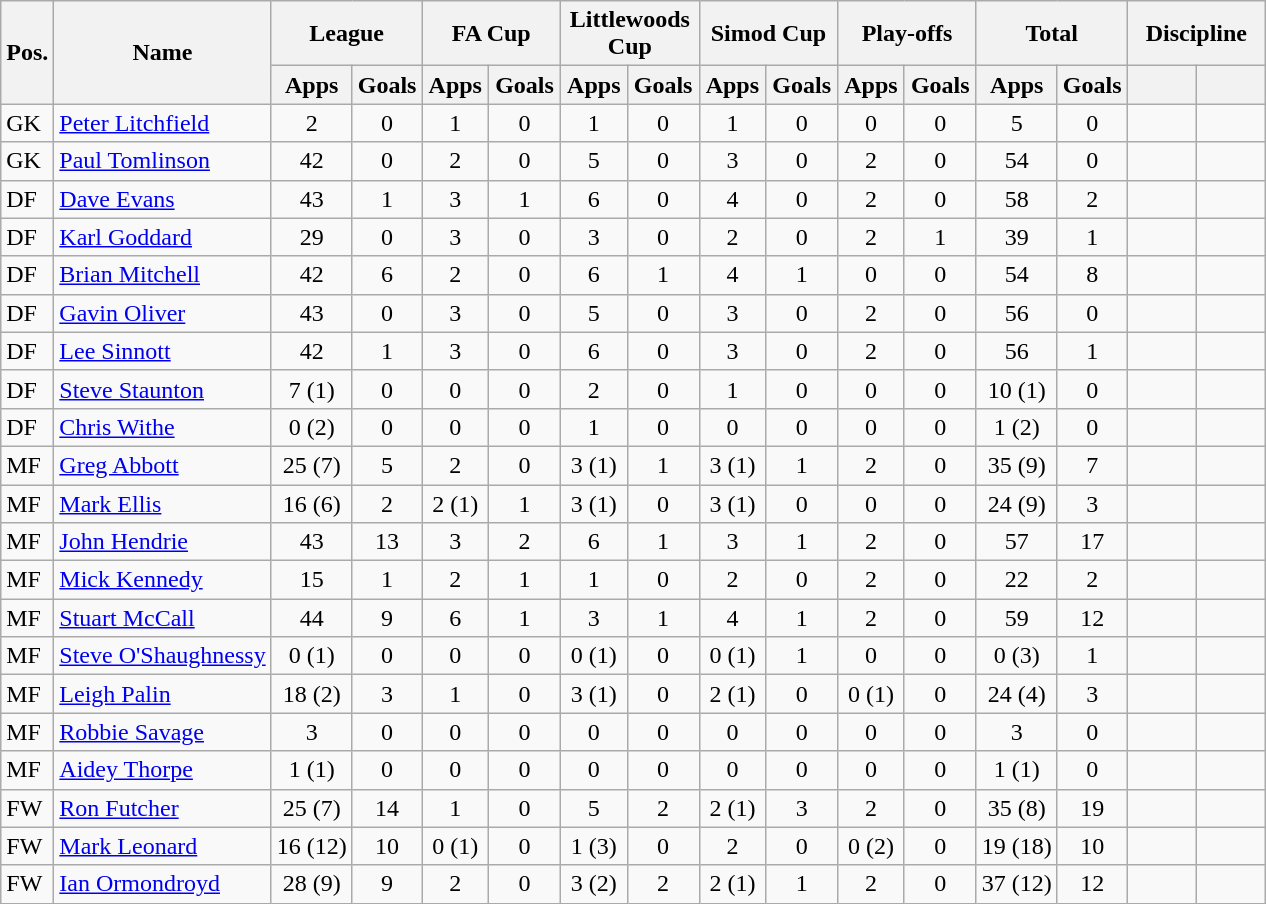<table class="wikitable" style="text-align:center">
<tr>
<th rowspan="2">Pos.</th>
<th rowspan="2">Name</th>
<th colspan="2" width="85">League</th>
<th colspan="2" width="85">FA Cup</th>
<th colspan="2" width="85">Littlewoods Cup</th>
<th colspan="2" width="85">Simod Cup</th>
<th colspan="2" width="85">Play-offs</th>
<th colspan="2" width="85">Total</th>
<th colspan="2" width="85">Discipline</th>
</tr>
<tr>
<th>Apps</th>
<th>Goals</th>
<th>Apps</th>
<th>Goals</th>
<th>Apps</th>
<th>Goals</th>
<th>Apps</th>
<th>Goals</th>
<th>Apps</th>
<th>Goals</th>
<th>Apps</th>
<th>Goals</th>
<th></th>
<th></th>
</tr>
<tr>
<td align="left">GK</td>
<td align="left"> <a href='#'>Peter Litchfield</a></td>
<td>2</td>
<td>0</td>
<td>1</td>
<td>0</td>
<td>1</td>
<td>0</td>
<td>1</td>
<td>0</td>
<td>0</td>
<td>0</td>
<td>5</td>
<td>0</td>
<td></td>
<td></td>
</tr>
<tr>
<td align="left">GK</td>
<td align="left"> <a href='#'>Paul Tomlinson</a></td>
<td>42</td>
<td>0</td>
<td>2</td>
<td>0</td>
<td>5</td>
<td>0</td>
<td>3</td>
<td>0</td>
<td>2</td>
<td>0</td>
<td>54</td>
<td>0</td>
<td></td>
<td></td>
</tr>
<tr>
<td align="left">DF</td>
<td align="left"> <a href='#'>Dave Evans</a></td>
<td>43</td>
<td>1</td>
<td>3</td>
<td>1</td>
<td>6</td>
<td>0</td>
<td>4</td>
<td>0</td>
<td>2</td>
<td>0</td>
<td>58</td>
<td>2</td>
<td></td>
<td></td>
</tr>
<tr>
<td align="left">DF</td>
<td align="left"> <a href='#'>Karl Goddard</a></td>
<td>29</td>
<td>0</td>
<td>3</td>
<td>0</td>
<td>3</td>
<td>0</td>
<td>2</td>
<td>0</td>
<td>2</td>
<td>1</td>
<td>39</td>
<td>1</td>
<td></td>
<td></td>
</tr>
<tr>
<td align="left">DF</td>
<td align="left"> <a href='#'>Brian Mitchell</a></td>
<td>42</td>
<td>6</td>
<td>2</td>
<td>0</td>
<td>6</td>
<td>1</td>
<td>4</td>
<td>1</td>
<td>0</td>
<td>0</td>
<td>54</td>
<td>8</td>
<td></td>
<td></td>
</tr>
<tr>
<td align="left">DF</td>
<td align="left"> <a href='#'>Gavin Oliver</a></td>
<td>43</td>
<td>0</td>
<td>3</td>
<td>0</td>
<td>5</td>
<td>0</td>
<td>3</td>
<td>0</td>
<td>2</td>
<td>0</td>
<td>56</td>
<td>0</td>
<td></td>
<td></td>
</tr>
<tr>
<td align="left">DF</td>
<td align="left"> <a href='#'>Lee Sinnott</a></td>
<td>42</td>
<td>1</td>
<td>3</td>
<td>0</td>
<td>6</td>
<td>0</td>
<td>3</td>
<td>0</td>
<td>2</td>
<td>0</td>
<td>56</td>
<td>1</td>
<td></td>
<td></td>
</tr>
<tr>
<td align="left">DF</td>
<td align="left"> <a href='#'>Steve Staunton</a></td>
<td>7 (1)</td>
<td>0</td>
<td>0</td>
<td>0</td>
<td>2</td>
<td>0</td>
<td>1</td>
<td>0</td>
<td>0</td>
<td>0</td>
<td>10 (1)</td>
<td>0</td>
<td></td>
<td></td>
</tr>
<tr>
<td align="left">DF</td>
<td align="left"> <a href='#'>Chris Withe</a></td>
<td>0 (2)</td>
<td>0</td>
<td>0</td>
<td>0</td>
<td>1</td>
<td>0</td>
<td>0</td>
<td>0</td>
<td>0</td>
<td>0</td>
<td>1 (2)</td>
<td>0</td>
<td></td>
<td></td>
</tr>
<tr>
<td align="left">MF</td>
<td align="left"> <a href='#'>Greg Abbott</a></td>
<td>25 (7)</td>
<td>5</td>
<td>2</td>
<td>0</td>
<td>3 (1)</td>
<td>1</td>
<td>3 (1)</td>
<td>1</td>
<td>2</td>
<td>0</td>
<td>35 (9)</td>
<td>7</td>
<td></td>
<td></td>
</tr>
<tr>
<td align="left">MF</td>
<td align="left"> <a href='#'>Mark Ellis</a></td>
<td>16 (6)</td>
<td>2</td>
<td>2 (1)</td>
<td>1</td>
<td>3 (1)</td>
<td>0</td>
<td>3 (1)</td>
<td>0</td>
<td>0</td>
<td>0</td>
<td>24 (9)</td>
<td>3</td>
<td></td>
<td></td>
</tr>
<tr>
<td align="left">MF</td>
<td align="left"> <a href='#'>John Hendrie</a></td>
<td>43</td>
<td>13</td>
<td>3</td>
<td>2</td>
<td>6</td>
<td>1</td>
<td>3</td>
<td>1</td>
<td>2</td>
<td>0</td>
<td>57</td>
<td>17</td>
<td></td>
<td></td>
</tr>
<tr>
<td align="left">MF</td>
<td align="left"> <a href='#'>Mick Kennedy</a></td>
<td>15</td>
<td>1</td>
<td>2</td>
<td>1</td>
<td>1</td>
<td>0</td>
<td>2</td>
<td>0</td>
<td>2</td>
<td>0</td>
<td>22</td>
<td>2</td>
<td></td>
<td></td>
</tr>
<tr>
<td align="left">MF</td>
<td align="left"> <a href='#'>Stuart McCall</a></td>
<td>44</td>
<td>9</td>
<td>6</td>
<td>1</td>
<td>3</td>
<td>1</td>
<td>4</td>
<td>1</td>
<td>2</td>
<td>0</td>
<td>59</td>
<td>12</td>
<td></td>
<td></td>
</tr>
<tr>
<td align="left">MF</td>
<td align="left"> <a href='#'>Steve O'Shaughnessy</a></td>
<td>0 (1)</td>
<td>0</td>
<td>0</td>
<td>0</td>
<td>0 (1)</td>
<td>0</td>
<td>0 (1)</td>
<td>1</td>
<td>0</td>
<td>0</td>
<td>0 (3)</td>
<td>1</td>
<td></td>
<td></td>
</tr>
<tr>
<td align="left">MF</td>
<td align="left"> <a href='#'>Leigh Palin</a></td>
<td>18 (2)</td>
<td>3</td>
<td>1</td>
<td>0</td>
<td>3 (1)</td>
<td>0</td>
<td>2 (1)</td>
<td>0</td>
<td>0 (1)</td>
<td>0</td>
<td>24 (4)</td>
<td>3</td>
<td></td>
<td></td>
</tr>
<tr>
<td align="left">MF</td>
<td align="left"> <a href='#'>Robbie Savage</a></td>
<td>3</td>
<td>0</td>
<td>0</td>
<td>0</td>
<td>0</td>
<td>0</td>
<td>0</td>
<td>0</td>
<td>0</td>
<td>0</td>
<td>3</td>
<td>0</td>
<td></td>
<td></td>
</tr>
<tr>
<td align="left">MF</td>
<td align="left"> <a href='#'>Aidey Thorpe</a></td>
<td>1 (1)</td>
<td>0</td>
<td>0</td>
<td>0</td>
<td>0</td>
<td>0</td>
<td>0</td>
<td>0</td>
<td>0</td>
<td>0</td>
<td>1 (1)</td>
<td>0</td>
<td></td>
<td></td>
</tr>
<tr>
<td align="left">FW</td>
<td align="left"> <a href='#'>Ron Futcher</a></td>
<td>25 (7)</td>
<td>14</td>
<td>1</td>
<td>0</td>
<td>5</td>
<td>2</td>
<td>2 (1)</td>
<td>3</td>
<td>2</td>
<td>0</td>
<td>35 (8)</td>
<td>19</td>
<td></td>
<td></td>
</tr>
<tr>
<td align="left">FW</td>
<td align="left"> <a href='#'>Mark Leonard</a></td>
<td>16 (12)</td>
<td>10</td>
<td>0 (1)</td>
<td>0</td>
<td>1 (3)</td>
<td>0</td>
<td>2</td>
<td>0</td>
<td>0 (2)</td>
<td>0</td>
<td>19 (18)</td>
<td>10</td>
<td></td>
<td></td>
</tr>
<tr>
<td align="left">FW</td>
<td align="left"> <a href='#'>Ian Ormondroyd</a></td>
<td>28 (9)</td>
<td>9</td>
<td>2</td>
<td>0</td>
<td>3 (2)</td>
<td>2</td>
<td>2 (1)</td>
<td>1</td>
<td>2</td>
<td>0</td>
<td>37 (12)</td>
<td>12</td>
<td></td>
<td></td>
</tr>
</table>
